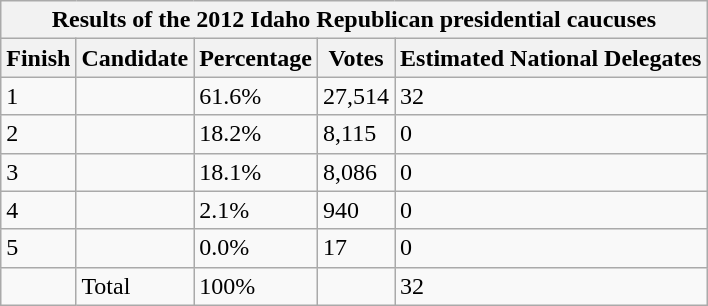<table class="wikitable sortable">
<tr>
<th colspan="5">Results of the 2012 Idaho Republican presidential caucuses</th>
</tr>
<tr>
<th>Finish</th>
<th>Candidate</th>
<th>Percentage</th>
<th>Votes</th>
<th>Estimated National Delegates</th>
</tr>
<tr>
<td>1</td>
<td></td>
<td>61.6%</td>
<td>27,514</td>
<td>32</td>
</tr>
<tr>
<td>2</td>
<td></td>
<td>18.2%</td>
<td>8,115</td>
<td>0</td>
</tr>
<tr>
<td>3</td>
<td></td>
<td>18.1%</td>
<td>8,086</td>
<td>0</td>
</tr>
<tr>
<td>4</td>
<td></td>
<td>2.1%</td>
<td>940</td>
<td>0</td>
</tr>
<tr>
<td>5</td>
<td></td>
<td>0.0%</td>
<td>17</td>
<td>0</td>
</tr>
<tr>
<td></td>
<td>Total</td>
<td>100%</td>
<td></td>
<td>32</td>
</tr>
</table>
